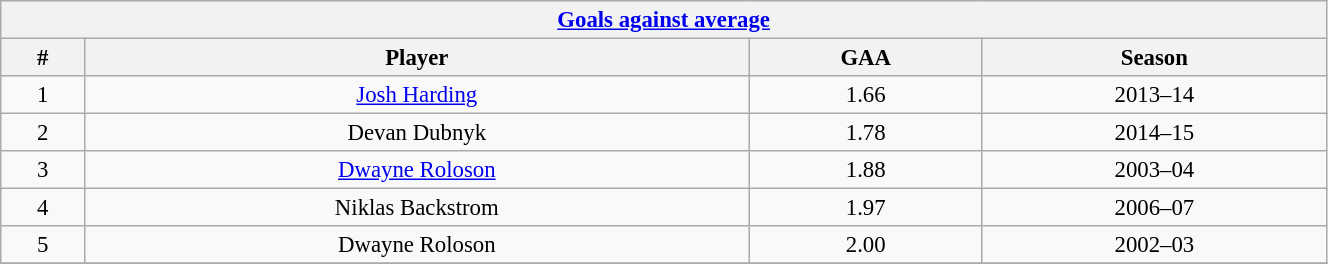<table class="wikitable" style="text-align: center; font-size: 95%" width="70%">
<tr>
<th colspan="4"><a href='#'>Goals against average</a></th>
</tr>
<tr>
<th>#</th>
<th>Player</th>
<th>GAA</th>
<th>Season</th>
</tr>
<tr>
<td>1</td>
<td><a href='#'>Josh Harding</a></td>
<td>1.66</td>
<td>2013–14</td>
</tr>
<tr>
<td>2</td>
<td>Devan Dubnyk</td>
<td>1.78</td>
<td>2014–15</td>
</tr>
<tr>
<td>3</td>
<td><a href='#'>Dwayne Roloson</a></td>
<td>1.88</td>
<td>2003–04</td>
</tr>
<tr>
<td>4</td>
<td>Niklas Backstrom</td>
<td>1.97</td>
<td>2006–07</td>
</tr>
<tr>
<td>5</td>
<td>Dwayne Roloson</td>
<td>2.00</td>
<td>2002–03</td>
</tr>
<tr>
</tr>
</table>
